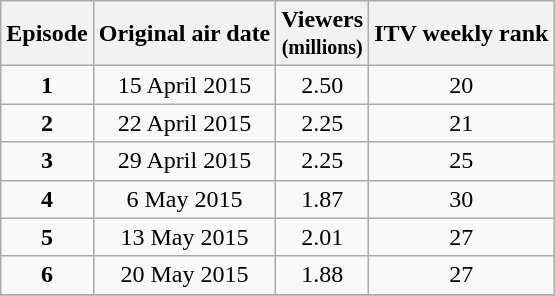<table class="wikitable sortable" style="text-align:center;">
<tr>
<th>Episode</th>
<th>Original air date</th>
<th>Viewers<br><small>(millions)</small></th>
<th>ITV weekly rank</th>
</tr>
<tr>
<td><strong>1</strong></td>
<td>15 April 2015</td>
<td>2.50</td>
<td>20</td>
</tr>
<tr>
<td><strong>2</strong></td>
<td>22 April 2015</td>
<td>2.25</td>
<td>21</td>
</tr>
<tr>
<td><strong>3</strong></td>
<td>29 April 2015</td>
<td>2.25</td>
<td>25</td>
</tr>
<tr>
<td><strong>4</strong></td>
<td>6 May 2015</td>
<td>1.87</td>
<td>30</td>
</tr>
<tr>
<td><strong>5</strong></td>
<td>13 May 2015</td>
<td>2.01</td>
<td>27</td>
</tr>
<tr>
<td><strong>6</strong></td>
<td>20 May 2015</td>
<td>1.88</td>
<td>27</td>
</tr>
<tr>
</tr>
</table>
